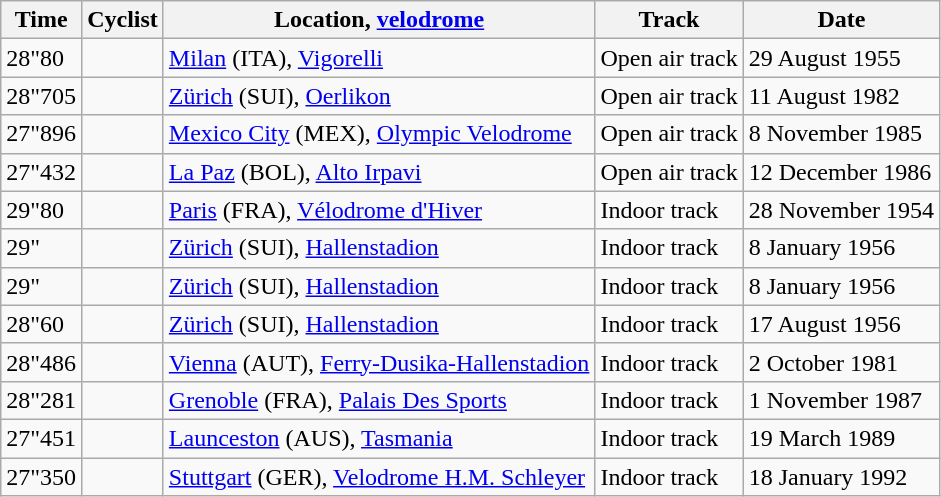<table class="wikitable">
<tr align="left">
<th>Time</th>
<th>Cyclist</th>
<th>Location, <a href='#'>velodrome</a></th>
<th>Track</th>
<th>Date</th>
</tr>
<tr>
<td>28"80</td>
<td></td>
<td><a href='#'>Milan</a> (ITA), <a href='#'>Vigorelli</a></td>
<td>Open air track</td>
<td>29 August 1955</td>
</tr>
<tr>
<td>28"705</td>
<td></td>
<td><a href='#'>Zürich</a> (SUI), <a href='#'>Oerlikon</a></td>
<td>Open air track</td>
<td>11 August 1982</td>
</tr>
<tr>
<td>27"896</td>
<td></td>
<td><a href='#'>Mexico City</a> (MEX), <a href='#'>Olympic Velodrome</a></td>
<td>Open air track</td>
<td>8 November 1985</td>
</tr>
<tr>
<td>27"432</td>
<td></td>
<td><a href='#'>La Paz</a> (BOL), <a href='#'>Alto Irpavi</a></td>
<td>Open air track</td>
<td>12 December 1986</td>
</tr>
<tr>
<td>29"80</td>
<td></td>
<td><a href='#'>Paris</a> (FRA), <a href='#'>Vélodrome d'Hiver</a></td>
<td>Indoor track</td>
<td>28 November 1954</td>
</tr>
<tr>
<td>29"</td>
<td></td>
<td><a href='#'>Zürich</a> (SUI), <a href='#'>Hallenstadion</a></td>
<td>Indoor track</td>
<td>8 January 1956</td>
</tr>
<tr>
<td>29"</td>
<td></td>
<td><a href='#'>Zürich</a> (SUI), <a href='#'>Hallenstadion</a></td>
<td>Indoor track</td>
<td>8 January 1956</td>
</tr>
<tr>
<td>28"60</td>
<td></td>
<td><a href='#'>Zürich</a> (SUI), <a href='#'>Hallenstadion</a></td>
<td>Indoor track</td>
<td>17 August 1956</td>
</tr>
<tr>
<td>28"486</td>
<td></td>
<td><a href='#'>Vienna</a> (AUT), <a href='#'>Ferry-Dusika-Hallenstadion</a></td>
<td>Indoor track</td>
<td>2 October 1981</td>
</tr>
<tr>
<td>28"281</td>
<td></td>
<td><a href='#'>Grenoble</a> (FRA), <a href='#'>Palais Des Sports</a></td>
<td>Indoor track</td>
<td>1 November 1987</td>
</tr>
<tr>
<td>27"451</td>
<td></td>
<td><a href='#'>Launceston</a> (AUS), <a href='#'>Tasmania</a></td>
<td>Indoor track</td>
<td>19 March 1989</td>
</tr>
<tr>
<td>27"350</td>
<td></td>
<td><a href='#'>Stuttgart</a> (GER), <a href='#'>Velodrome H.M. Schleyer</a></td>
<td>Indoor track</td>
<td>18 January 1992</td>
</tr>
</table>
